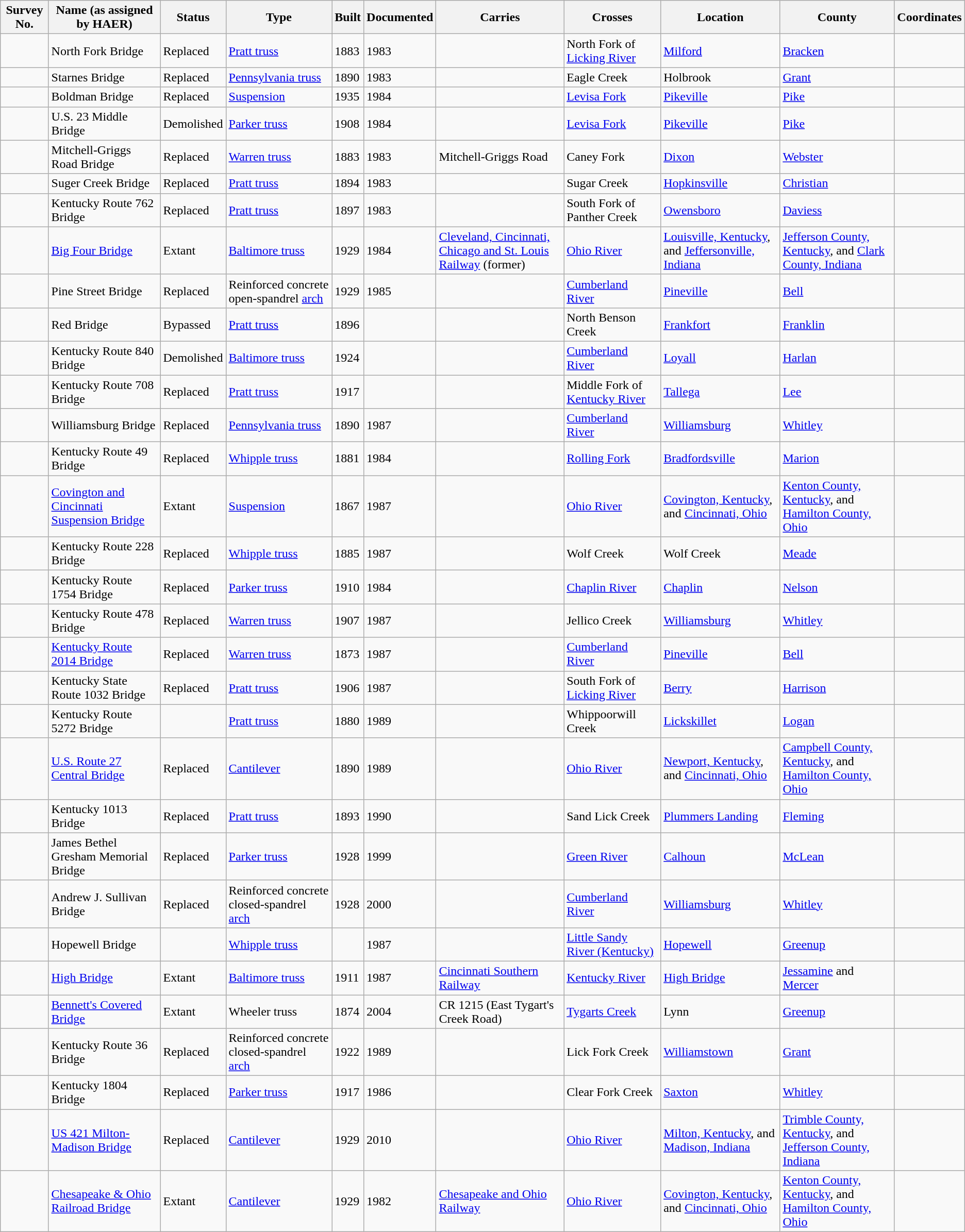<table class="wikitable sortable">
<tr>
<th>Survey No.</th>
<th>Name (as assigned by HAER)</th>
<th>Status</th>
<th>Type</th>
<th>Built</th>
<th>Documented</th>
<th>Carries</th>
<th>Crosses</th>
<th>Location</th>
<th>County</th>
<th>Coordinates</th>
</tr>
<tr>
<td></td>
<td>North Fork Bridge</td>
<td>Replaced</td>
<td><a href='#'>Pratt truss</a></td>
<td>1883</td>
<td>1983</td>
<td></td>
<td>North Fork of <a href='#'>Licking River</a></td>
<td><a href='#'>Milford</a></td>
<td><a href='#'>Bracken</a></td>
<td></td>
</tr>
<tr>
<td></td>
<td>Starnes Bridge</td>
<td>Replaced</td>
<td><a href='#'>Pennsylvania truss</a></td>
<td>1890</td>
<td>1983</td>
<td></td>
<td>Eagle Creek</td>
<td>Holbrook</td>
<td><a href='#'>Grant</a></td>
<td></td>
</tr>
<tr>
<td></td>
<td>Boldman Bridge</td>
<td>Replaced</td>
<td><a href='#'>Suspension</a></td>
<td>1935</td>
<td>1984</td>
<td></td>
<td><a href='#'>Levisa Fork</a></td>
<td><a href='#'>Pikeville</a></td>
<td><a href='#'>Pike</a></td>
<td></td>
</tr>
<tr>
<td></td>
<td>U.S. 23 Middle Bridge</td>
<td>Demolished</td>
<td><a href='#'>Parker truss</a></td>
<td>1908</td>
<td>1984</td>
<td></td>
<td><a href='#'>Levisa Fork</a></td>
<td><a href='#'>Pikeville</a></td>
<td><a href='#'>Pike</a></td>
<td></td>
</tr>
<tr>
<td></td>
<td>Mitchell-Griggs Road Bridge</td>
<td>Replaced</td>
<td><a href='#'>Warren truss</a></td>
<td>1883</td>
<td>1983</td>
<td>Mitchell-Griggs Road</td>
<td>Caney Fork</td>
<td><a href='#'>Dixon</a></td>
<td><a href='#'>Webster</a></td>
<td></td>
</tr>
<tr>
<td></td>
<td>Suger Creek Bridge</td>
<td>Replaced</td>
<td><a href='#'>Pratt truss</a></td>
<td>1894</td>
<td>1983</td>
<td></td>
<td>Sugar Creek</td>
<td><a href='#'>Hopkinsville</a></td>
<td><a href='#'>Christian</a></td>
<td></td>
</tr>
<tr>
<td></td>
<td>Kentucky Route 762 Bridge</td>
<td>Replaced</td>
<td><a href='#'>Pratt truss</a></td>
<td>1897</td>
<td>1983</td>
<td></td>
<td>South Fork of Panther Creek</td>
<td><a href='#'>Owensboro</a></td>
<td><a href='#'>Daviess</a></td>
<td></td>
</tr>
<tr>
<td></td>
<td><a href='#'>Big Four Bridge</a></td>
<td>Extant</td>
<td><a href='#'>Baltimore truss</a></td>
<td>1929</td>
<td>1984</td>
<td><a href='#'>Cleveland, Cincinnati, Chicago and St. Louis Railway</a> (former)</td>
<td><a href='#'>Ohio River</a></td>
<td><a href='#'>Louisville, Kentucky</a>, and <a href='#'>Jeffersonville, Indiana</a></td>
<td><a href='#'>Jefferson County, Kentucky</a>, and <a href='#'>Clark County, Indiana</a></td>
<td></td>
</tr>
<tr>
<td></td>
<td>Pine Street Bridge</td>
<td>Replaced</td>
<td>Reinforced concrete open-spandrel <a href='#'>arch</a></td>
<td>1929</td>
<td>1985</td>
<td></td>
<td><a href='#'>Cumberland River</a></td>
<td><a href='#'>Pineville</a></td>
<td><a href='#'>Bell</a></td>
<td></td>
</tr>
<tr>
<td></td>
<td>Red Bridge</td>
<td>Bypassed</td>
<td><a href='#'>Pratt truss</a></td>
<td>1896</td>
<td></td>
<td></td>
<td>North Benson Creek</td>
<td><a href='#'>Frankfort</a></td>
<td><a href='#'>Franklin</a></td>
<td></td>
</tr>
<tr>
<td></td>
<td>Kentucky Route 840 Bridge</td>
<td>Demolished</td>
<td><a href='#'>Baltimore truss</a></td>
<td>1924</td>
<td></td>
<td></td>
<td><a href='#'>Cumberland River</a></td>
<td><a href='#'>Loyall</a></td>
<td><a href='#'>Harlan</a></td>
<td></td>
</tr>
<tr>
<td></td>
<td>Kentucky Route 708 Bridge</td>
<td>Replaced</td>
<td><a href='#'>Pratt truss</a></td>
<td>1917</td>
<td></td>
<td></td>
<td>Middle Fork of <a href='#'>Kentucky River</a></td>
<td><a href='#'>Tallega</a></td>
<td><a href='#'>Lee</a></td>
<td></td>
</tr>
<tr>
<td></td>
<td>Williamsburg Bridge</td>
<td>Replaced</td>
<td><a href='#'>Pennsylvania truss</a></td>
<td>1890</td>
<td>1987</td>
<td></td>
<td><a href='#'>Cumberland River</a></td>
<td><a href='#'>Williamsburg</a></td>
<td><a href='#'>Whitley</a></td>
<td></td>
</tr>
<tr>
<td></td>
<td>Kentucky Route 49 Bridge</td>
<td>Replaced</td>
<td><a href='#'>Whipple truss</a></td>
<td>1881</td>
<td>1984</td>
<td></td>
<td><a href='#'>Rolling Fork</a></td>
<td><a href='#'>Bradfordsville</a></td>
<td><a href='#'>Marion</a></td>
<td></td>
</tr>
<tr>
<td><br></td>
<td><a href='#'>Covington and Cincinnati Suspension Bridge</a></td>
<td>Extant</td>
<td><a href='#'>Suspension</a></td>
<td>1867</td>
<td>1987</td>
<td></td>
<td><a href='#'>Ohio River</a></td>
<td><a href='#'>Covington, Kentucky</a>, and <a href='#'>Cincinnati, Ohio</a></td>
<td><a href='#'>Kenton County, Kentucky</a>, and <a href='#'>Hamilton County, Ohio</a></td>
<td></td>
</tr>
<tr>
<td></td>
<td>Kentucky Route 228 Bridge</td>
<td>Replaced</td>
<td><a href='#'>Whipple truss</a></td>
<td>1885</td>
<td>1987</td>
<td></td>
<td>Wolf Creek</td>
<td>Wolf Creek</td>
<td><a href='#'>Meade</a></td>
<td></td>
</tr>
<tr>
<td></td>
<td>Kentucky Route 1754 Bridge</td>
<td>Replaced</td>
<td><a href='#'>Parker truss</a></td>
<td>1910</td>
<td>1984</td>
<td></td>
<td><a href='#'>Chaplin River</a></td>
<td><a href='#'>Chaplin</a></td>
<td><a href='#'>Nelson</a></td>
<td></td>
</tr>
<tr>
<td></td>
<td>Kentucky Route 478 Bridge</td>
<td>Replaced</td>
<td><a href='#'>Warren truss</a></td>
<td>1907</td>
<td>1987</td>
<td></td>
<td>Jellico Creek</td>
<td><a href='#'>Williamsburg</a></td>
<td><a href='#'>Whitley</a></td>
<td></td>
</tr>
<tr>
<td></td>
<td><a href='#'>Kentucky Route 2014 Bridge</a></td>
<td>Replaced</td>
<td><a href='#'>Warren truss</a></td>
<td>1873</td>
<td>1987</td>
<td></td>
<td><a href='#'>Cumberland River</a></td>
<td><a href='#'>Pineville</a></td>
<td><a href='#'>Bell</a></td>
<td></td>
</tr>
<tr>
<td></td>
<td>Kentucky State Route 1032 Bridge</td>
<td>Replaced</td>
<td><a href='#'>Pratt truss</a></td>
<td>1906</td>
<td>1987</td>
<td></td>
<td>South Fork of <a href='#'>Licking River</a></td>
<td><a href='#'>Berry</a></td>
<td><a href='#'>Harrison</a></td>
<td></td>
</tr>
<tr>
<td></td>
<td>Kentucky Route 5272 Bridge</td>
<td></td>
<td><a href='#'>Pratt truss</a></td>
<td>1880</td>
<td>1989</td>
<td></td>
<td>Whippoorwill Creek</td>
<td><a href='#'>Lickskillet</a></td>
<td><a href='#'>Logan</a></td>
<td></td>
</tr>
<tr>
<td></td>
<td><a href='#'>U.S. Route 27 Central Bridge</a></td>
<td>Replaced</td>
<td><a href='#'>Cantilever</a></td>
<td>1890</td>
<td>1989</td>
<td></td>
<td><a href='#'>Ohio River</a></td>
<td><a href='#'>Newport, Kentucky</a>, and <a href='#'>Cincinnati, Ohio</a></td>
<td><a href='#'>Campbell County, Kentucky</a>, and <a href='#'>Hamilton County, Ohio</a></td>
<td></td>
</tr>
<tr>
<td></td>
<td>Kentucky 1013 Bridge</td>
<td>Replaced</td>
<td><a href='#'>Pratt truss</a></td>
<td>1893</td>
<td>1990</td>
<td></td>
<td>Sand Lick Creek</td>
<td><a href='#'>Plummers Landing</a></td>
<td><a href='#'>Fleming</a></td>
<td></td>
</tr>
<tr>
<td></td>
<td>James Bethel Gresham Memorial Bridge</td>
<td>Replaced</td>
<td><a href='#'>Parker truss</a></td>
<td>1928</td>
<td>1999</td>
<td></td>
<td><a href='#'>Green River</a></td>
<td><a href='#'>Calhoun</a></td>
<td><a href='#'>McLean</a></td>
<td></td>
</tr>
<tr>
<td></td>
<td>Andrew J. Sullivan Bridge</td>
<td>Replaced</td>
<td>Reinforced concrete closed-spandrel <a href='#'>arch</a></td>
<td>1928</td>
<td>2000</td>
<td></td>
<td><a href='#'>Cumberland River</a></td>
<td><a href='#'>Williamsburg</a></td>
<td><a href='#'>Whitley</a></td>
<td></td>
</tr>
<tr>
<td></td>
<td>Hopewell Bridge</td>
<td></td>
<td><a href='#'>Whipple truss</a></td>
<td></td>
<td>1987</td>
<td></td>
<td><a href='#'>Little Sandy River (Kentucky)</a></td>
<td><a href='#'>Hopewell</a></td>
<td><a href='#'>Greenup</a></td>
<td></td>
</tr>
<tr>
<td></td>
<td><a href='#'>High Bridge</a></td>
<td>Extant</td>
<td><a href='#'>Baltimore truss</a></td>
<td>1911</td>
<td>1987</td>
<td><a href='#'>Cincinnati Southern Railway</a></td>
<td><a href='#'>Kentucky River</a></td>
<td><a href='#'>High Bridge</a></td>
<td><a href='#'>Jessamine</a> and <a href='#'>Mercer</a></td>
<td></td>
</tr>
<tr>
<td></td>
<td><a href='#'>Bennett's Covered Bridge</a></td>
<td>Extant</td>
<td>Wheeler truss</td>
<td>1874</td>
<td>2004</td>
<td>CR 1215 (East Tygart's Creek Road)</td>
<td><a href='#'>Tygarts Creek</a></td>
<td>Lynn</td>
<td><a href='#'>Greenup</a></td>
<td></td>
</tr>
<tr>
<td></td>
<td>Kentucky Route 36 Bridge</td>
<td>Replaced</td>
<td>Reinforced concrete closed-spandrel <a href='#'>arch</a></td>
<td>1922</td>
<td>1989</td>
<td></td>
<td>Lick Fork Creek</td>
<td><a href='#'>Williamstown</a></td>
<td><a href='#'>Grant</a></td>
<td></td>
</tr>
<tr>
<td></td>
<td>Kentucky 1804 Bridge</td>
<td>Replaced</td>
<td><a href='#'>Parker truss</a></td>
<td>1917</td>
<td>1986</td>
<td></td>
<td>Clear Fork Creek</td>
<td><a href='#'>Saxton</a></td>
<td><a href='#'>Whitley</a></td>
<td></td>
</tr>
<tr>
<td></td>
<td><a href='#'>US 421 Milton-Madison Bridge</a></td>
<td>Replaced</td>
<td><a href='#'>Cantilever</a></td>
<td>1929</td>
<td>2010</td>
<td></td>
<td><a href='#'>Ohio River</a></td>
<td><a href='#'>Milton, Kentucky</a>, and <a href='#'>Madison, Indiana</a></td>
<td><a href='#'>Trimble County, Kentucky</a>, and <a href='#'>Jefferson County, Indiana</a></td>
<td></td>
</tr>
<tr>
<td></td>
<td><a href='#'>Chesapeake & Ohio Railroad Bridge</a></td>
<td>Extant</td>
<td><a href='#'>Cantilever</a></td>
<td>1929</td>
<td>1982</td>
<td><a href='#'>Chesapeake and Ohio Railway</a></td>
<td><a href='#'>Ohio River</a></td>
<td><a href='#'>Covington, Kentucky</a>, and <a href='#'>Cincinnati, Ohio</a></td>
<td><a href='#'>Kenton County, Kentucky</a>, and <a href='#'>Hamilton County, Ohio</a></td>
<td></td>
</tr>
</table>
